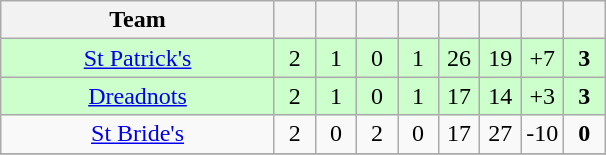<table class="wikitable" style="text-align:center">
<tr>
<th style="width:175px;">Team</th>
<th width="20"></th>
<th width="20"></th>
<th width="20"></th>
<th width="20"></th>
<th width="20"></th>
<th width="20"></th>
<th width="20"></th>
<th width="20"></th>
</tr>
<tr style="background:#cfc;">
<td><a href='#'>St Patrick's</a></td>
<td>2</td>
<td>1</td>
<td>0</td>
<td>1</td>
<td>26</td>
<td>19</td>
<td>+7</td>
<td><strong>3</strong></td>
</tr>
<tr style="background:#cfc;">
<td><a href='#'>Dreadnots</a></td>
<td>2</td>
<td>1</td>
<td>0</td>
<td>1</td>
<td>17</td>
<td>14</td>
<td>+3</td>
<td><strong>3</strong></td>
</tr>
<tr>
<td><a href='#'>St Bride's</a></td>
<td>2</td>
<td>0</td>
<td>2</td>
<td>0</td>
<td>17</td>
<td>27</td>
<td>-10</td>
<td><strong>0</strong></td>
</tr>
<tr>
</tr>
</table>
